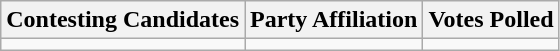<table class="wikitable sortable">
<tr>
<th>Contesting Candidates</th>
<th>Party Affiliation</th>
<th>Votes Polled</th>
</tr>
<tr>
<td></td>
<td></td>
<td></td>
</tr>
</table>
